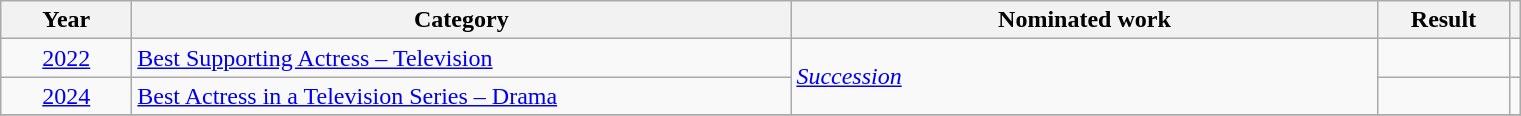<table class=wikitable>
<tr>
<th scope="col" style="width:5em;">Year</th>
<th scope="col" style="width:27em;">Category</th>
<th scope="col" style="width:24em;">Nominated work</th>
<th scope="col" style="width:5em;">Result</th>
<th></th>
</tr>
<tr>
<td style="text-align:center"><a href='#'>2022</a></td>
<td><a href='#'>Best Supporting Actress – Television</a></td>
<td rowspan=2><em><a href='#'>Succession</a></em></td>
<td></td>
<td align="center"></td>
</tr>
<tr>
<td style="text-align:center"><a href='#'>2024</a></td>
<td><a href='#'>Best Actress in a Television Series – Drama</a></td>
<td></td>
<td align="center"></td>
</tr>
<tr>
</tr>
</table>
